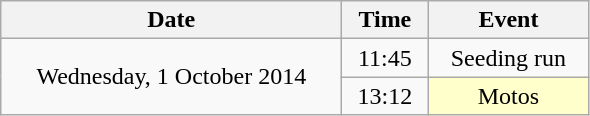<table class = "wikitable" style="text-align:center;">
<tr>
<th width=220>Date</th>
<th width=50>Time</th>
<th width=100>Event</th>
</tr>
<tr>
<td rowspan=2>Wednesday, 1 October 2014</td>
<td>11:45</td>
<td>Seeding run</td>
</tr>
<tr>
<td>13:12</td>
<td bgcolor=ffffcc>Motos</td>
</tr>
</table>
